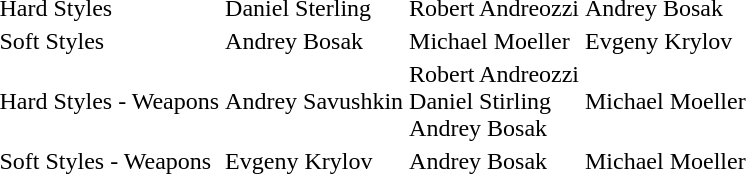<table>
<tr>
<td>Hard Styles<br></td>
<td>Daniel Sterling </td>
<td>Robert Andreozzi </td>
<td>Andrey Bosak </td>
</tr>
<tr>
<td>Soft Styles<br></td>
<td>Andrey Bosak </td>
<td>Michael Moeller </td>
<td>Evgeny Krylov </td>
</tr>
<tr>
<td>Hard Styles - Weapons<br></td>
<td>Andrey Savushkin </td>
<td>Robert Andreozzi <br>Daniel Stirling <br>Andrey Bosak </td>
<td>Michael Moeller </td>
</tr>
<tr>
<td>Soft Styles - Weapons<br></td>
<td>Evgeny Krylov </td>
<td>Andrey Bosak </td>
<td>Michael Moeller </td>
</tr>
<tr>
</tr>
</table>
